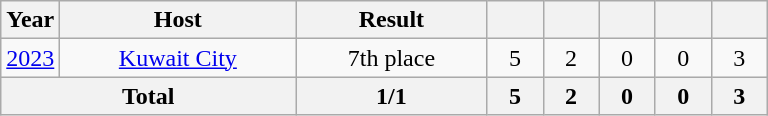<table class="wikitable" style="text-align:center">
<tr>
<th width=30>Year</th>
<th width=150>Host</th>
<th width=120>Result</th>
<th width=30></th>
<th width=30></th>
<th width=30></th>
<th width=30></th>
<th width=30></th>
</tr>
<tr>
<td><a href='#'>2023</a></td>
<td> <a href='#'>Kuwait City</a></td>
<td>7th place</td>
<td>5</td>
<td>2</td>
<td>0</td>
<td>0</td>
<td>3</td>
</tr>
<tr>
<th colspan=2>Total</th>
<th>1/1</th>
<th>5</th>
<th>2</th>
<th>0</th>
<th>0</th>
<th>3</th>
</tr>
</table>
